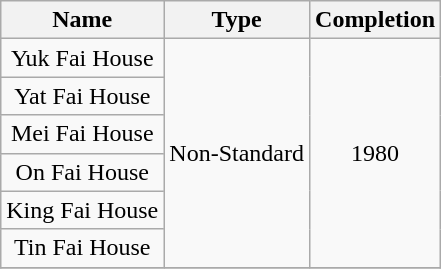<table class="wikitable" style="text-align: center">
<tr>
<th>Name</th>
<th>Type</th>
<th>Completion</th>
</tr>
<tr>
<td>Yuk Fai House</td>
<td rowspan="6">Non-Standard</td>
<td rowspan="6">1980</td>
</tr>
<tr>
<td>Yat Fai House</td>
</tr>
<tr>
<td>Mei Fai House</td>
</tr>
<tr>
<td>On Fai House</td>
</tr>
<tr>
<td>King Fai House</td>
</tr>
<tr>
<td>Tin Fai House</td>
</tr>
<tr>
</tr>
</table>
